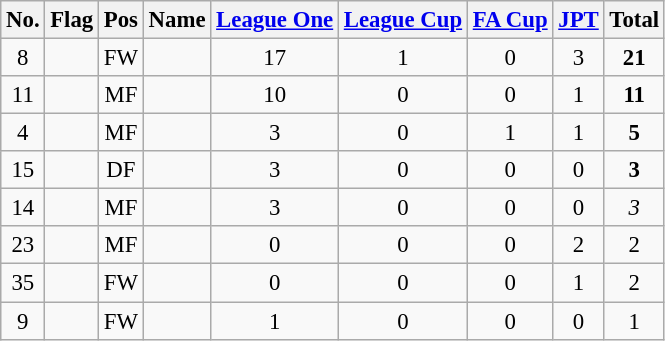<table class="wikitable sortable" style="text-align:center; font-size:95%">
<tr>
<th>No.</th>
<th>Flag</th>
<th>Pos</th>
<th>Name</th>
<th><a href='#'>League One</a></th>
<th><a href='#'>League Cup</a></th>
<th><a href='#'>FA Cup</a></th>
<th><a href='#'>JPT</a></th>
<th>Total</th>
</tr>
<tr>
<td>8</td>
<td></td>
<td>FW</td>
<td></td>
<td>17</td>
<td>1</td>
<td>0</td>
<td>3</td>
<td> <strong>21</strong></td>
</tr>
<tr>
<td>11</td>
<td></td>
<td>MF</td>
<td></td>
<td>10</td>
<td>0</td>
<td>0</td>
<td>1</td>
<td> <strong>11</strong></td>
</tr>
<tr>
<td>4</td>
<td></td>
<td>MF</td>
<td></td>
<td>3</td>
<td>0</td>
<td>1</td>
<td>1</td>
<td> <strong>5</strong></td>
</tr>
<tr>
<td>15</td>
<td></td>
<td>DF</td>
<td></td>
<td>3</td>
<td>0</td>
<td>0</td>
<td>0</td>
<td> <strong>3</strong></td>
</tr>
<tr>
<td>14</td>
<td></td>
<td>MF</td>
<td></td>
<td>3</td>
<td>0</td>
<td>0</td>
<td>0</td>
<td> <em>3<strong></td>
</tr>
<tr>
<td>23</td>
<td></td>
<td>MF</td>
<td></td>
<td>0</td>
<td>0</td>
<td>0</td>
<td>2</td>
<td> </strong>2<strong></td>
</tr>
<tr>
<td>35</td>
<td></td>
<td>FW</td>
<td></td>
<td>0</td>
<td>0</td>
<td>0</td>
<td>1</td>
<td> </strong>2<strong></td>
</tr>
<tr>
<td>9</td>
<td></td>
<td>FW</td>
<td></td>
<td>1</td>
<td>0</td>
<td>0</td>
<td>0</td>
<td> </strong>1<strong></td>
</tr>
</table>
